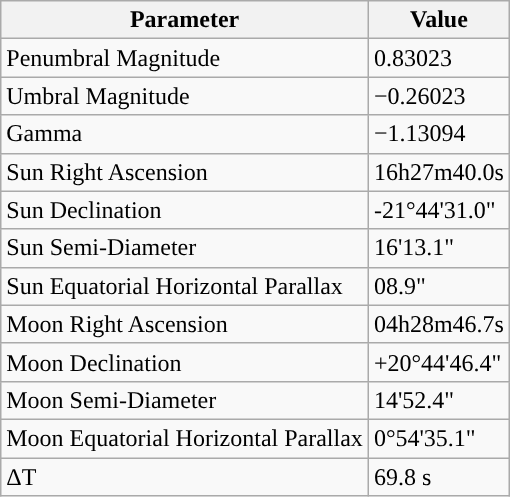<table class="wikitable">
<tr>
<th>Parameter</th>
<th>Value</th>
</tr>
<tr>
<td>Penumbral Magnitude</td>
<td>0.83023</td>
</tr>
<tr>
<td>Umbral Magnitude</td>
<td>−0.26023</td>
</tr>
<tr>
<td>Gamma</td>
<td>−1.13094</td>
</tr>
<tr>
<td>Sun Right Ascension</td>
<td>16h27m40.0s</td>
</tr>
<tr>
<td>Sun Declination</td>
<td>-21°44'31.0"</td>
</tr>
<tr>
<td>Sun Semi-Diameter</td>
<td>16'13.1"</td>
</tr>
<tr>
<td>Sun Equatorial Horizontal Parallax</td>
<td>08.9"</td>
</tr>
<tr>
<td>Moon Right Ascension</td>
<td>04h28m46.7s</td>
</tr>
<tr>
<td>Moon Declination</td>
<td>+20°44'46.4"</td>
</tr>
<tr>
<td>Moon Semi-Diameter</td>
<td>14'52.4"</td>
</tr>
<tr>
<td>Moon Equatorial Horizontal Parallax</td>
<td>0°54'35.1"</td>
</tr>
<tr>
<td>ΔT</td>
<td>69.8 s</td>
</tr>
</table>
